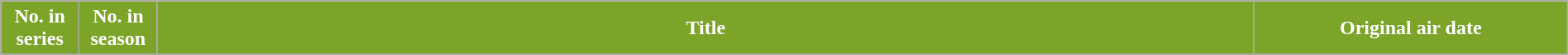<table class="wikitable plainrowheaders"  style="width:100%; margin-right:0;">
<tr>
<th style="width:5%; background:#7BA429; color:white;">No. in<br>series </th>
<th !  style="width:5%; background:#7BA429; color:white;">No. in<br>season </th>
<th !  style="width:70%; background:#7BA429; color:white;">Title</th>
<th !  style="width:20%; background:#7BA429; color:white;">Original air date</th>
</tr>
<tr>
</tr>
</table>
